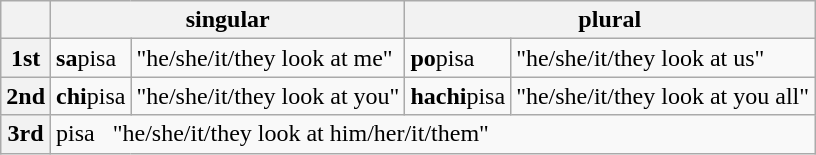<table class="wikitable" style="text-align: left">
<tr>
<th></th>
<th colspan="2">singular</th>
<th colspan="2">plural</th>
</tr>
<tr>
<th>1st</th>
<td><strong>sa</strong>pisa</td>
<td>"he/she/it/they look at me"</td>
<td><strong>po</strong>pisa</td>
<td>"he/she/it/they look at us"</td>
</tr>
<tr>
<th>2nd</th>
<td><strong>chi</strong>pisa</td>
<td>"he/she/it/they look at you"</td>
<td><strong>hachi</strong>pisa</td>
<td>"he/she/it/they look at you all"</td>
</tr>
<tr>
<th>3rd</th>
<td colspan="4">pisa   "he/she/it/they look at him/her/it/them"</td>
</tr>
</table>
